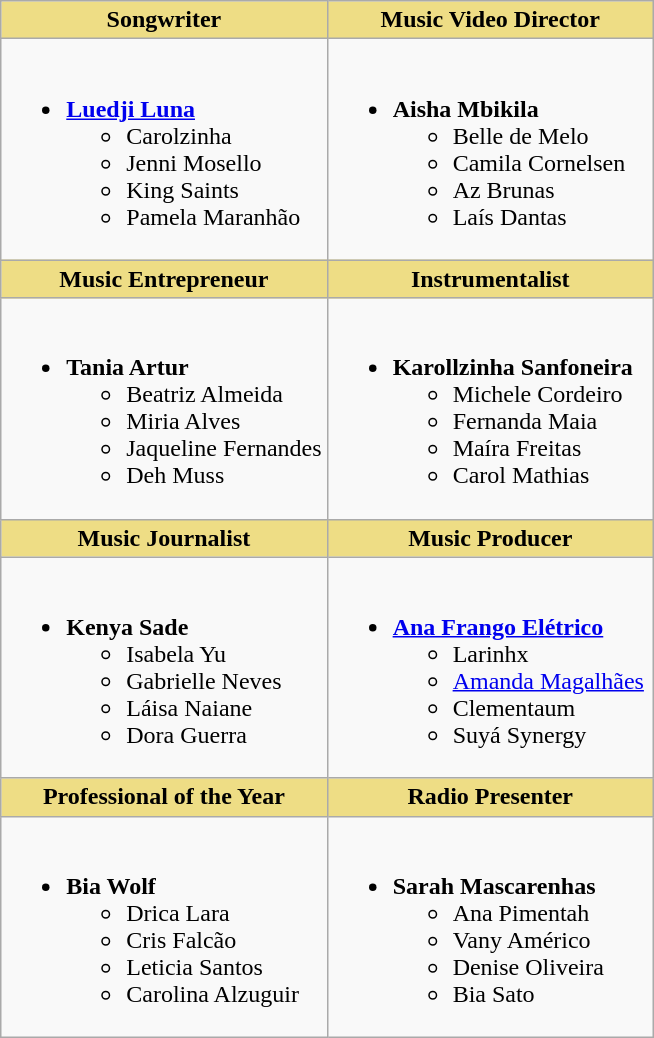<table class="wikitable" style="width=">
<tr>
<th scope="col" style="background:#EEDD85; width:50%">Songwriter</th>
<th scope="col" style="background:#EEDD85; width:50%">Music Video Director</th>
</tr>
<tr>
<td style="vertical-align:top"><br><ul><li><strong><a href='#'>Luedji Luna</a></strong><ul><li>Carolzinha</li><li>Jenni Mosello</li><li>King Saints</li><li>Pamela Maranhão</li></ul></li></ul></td>
<td style="vertical-align:top"><br><ul><li><strong>Aisha Mbikila</strong><ul><li>Belle de Melo</li><li>Camila Cornelsen</li><li>Az Brunas</li><li>Laís Dantas</li></ul></li></ul></td>
</tr>
<tr>
<th scope="col" style="background:#EEDD85; width:50%">Music Entrepreneur</th>
<th scope="col" style="background:#EEDD85; width:50%">Instrumentalist</th>
</tr>
<tr>
<td style="vertical-align:top"><br><ul><li><strong>Tania Artur</strong><ul><li>Beatriz Almeida</li><li>Miria Alves</li><li>Jaqueline Fernandes</li><li>Deh Muss</li></ul></li></ul></td>
<td style="vertical-align:top"><br><ul><li><strong>Karollzinha Sanfoneira</strong><ul><li>Michele Cordeiro</li><li>Fernanda Maia</li><li>Maíra Freitas</li><li>Carol Mathias</li></ul></li></ul></td>
</tr>
<tr>
<th scope="col" style="background:#EEDD85; width:50%">Music Journalist</th>
<th scope="col" style="background:#EEDD85; width:50%">Music Producer</th>
</tr>
<tr>
<td style="vertical-align:top"><br><ul><li><strong>Kenya Sade</strong><ul><li>Isabela Yu</li><li>Gabrielle Neves</li><li>Láisa Naiane</li><li>Dora Guerra</li></ul></li></ul></td>
<td style="vertical-align:top"><br><ul><li><strong><a href='#'>Ana Frango Elétrico</a></strong><ul><li>Larinhx</li><li><a href='#'>Amanda Magalhães</a></li><li>Clementaum</li><li>Suyá Synergy</li></ul></li></ul></td>
</tr>
<tr>
<th scope="col" style="background:#EEDD85; width:50%">Professional of the Year</th>
<th scope="col" style="background:#EEDD85; width:50%">Radio Presenter</th>
</tr>
<tr>
<td style="vertical-align:top"><br><ul><li><strong>Bia Wolf</strong><ul><li>Drica Lara</li><li>Cris Falcão</li><li>Leticia Santos</li><li>Carolina Alzuguir</li></ul></li></ul></td>
<td style="vertical-align:top"><br><ul><li><strong>Sarah Mascarenhas</strong><ul><li>Ana Pimentah</li><li>Vany Américo</li><li>Denise Oliveira</li><li>Bia Sato</li></ul></li></ul></td>
</tr>
</table>
